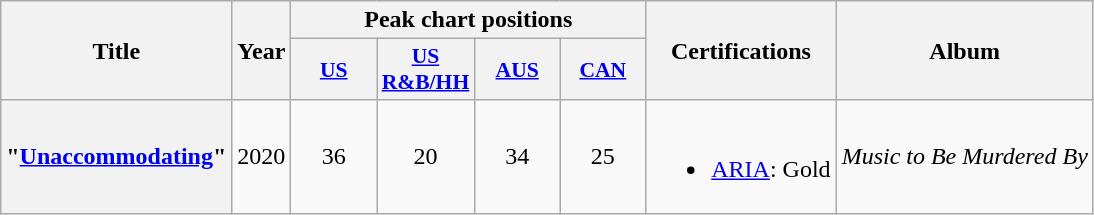<table class="wikitable plainrowheaders"  style="text-align:center;">
<tr>
<th rowspan="2">Title</th>
<th rowspan="2">Year</th>
<th colspan="4">Peak chart positions</th>
<th rowspan="2">Certifications</th>
<th rowspan="2">Album</th>
</tr>
<tr>
<th scope="col" style="width:3.5em;font-size:90%;"><a href='#'>US</a><br></th>
<th scope="col" style="width:3.5em;font-size:90%;"><a href='#'>US<br>R&B/HH</a><br></th>
<th scope="col" style="width:3.5em;font-size:90%;"><a href='#'>AUS</a><br></th>
<th scope="col" style="width:3.5em;font-size:90%;"><a href='#'>CAN</a><br></th>
</tr>
<tr>
<th scope="row">"<a href='#'>Unaccommodating</a>"<br></th>
<td>2020</td>
<td>36</td>
<td>20</td>
<td>34</td>
<td>25</td>
<td><br><ul><li><a href='#'>ARIA</a>: Gold</li></ul></td>
<td><em>Music to Be Murdered By</em></td>
</tr>
</table>
